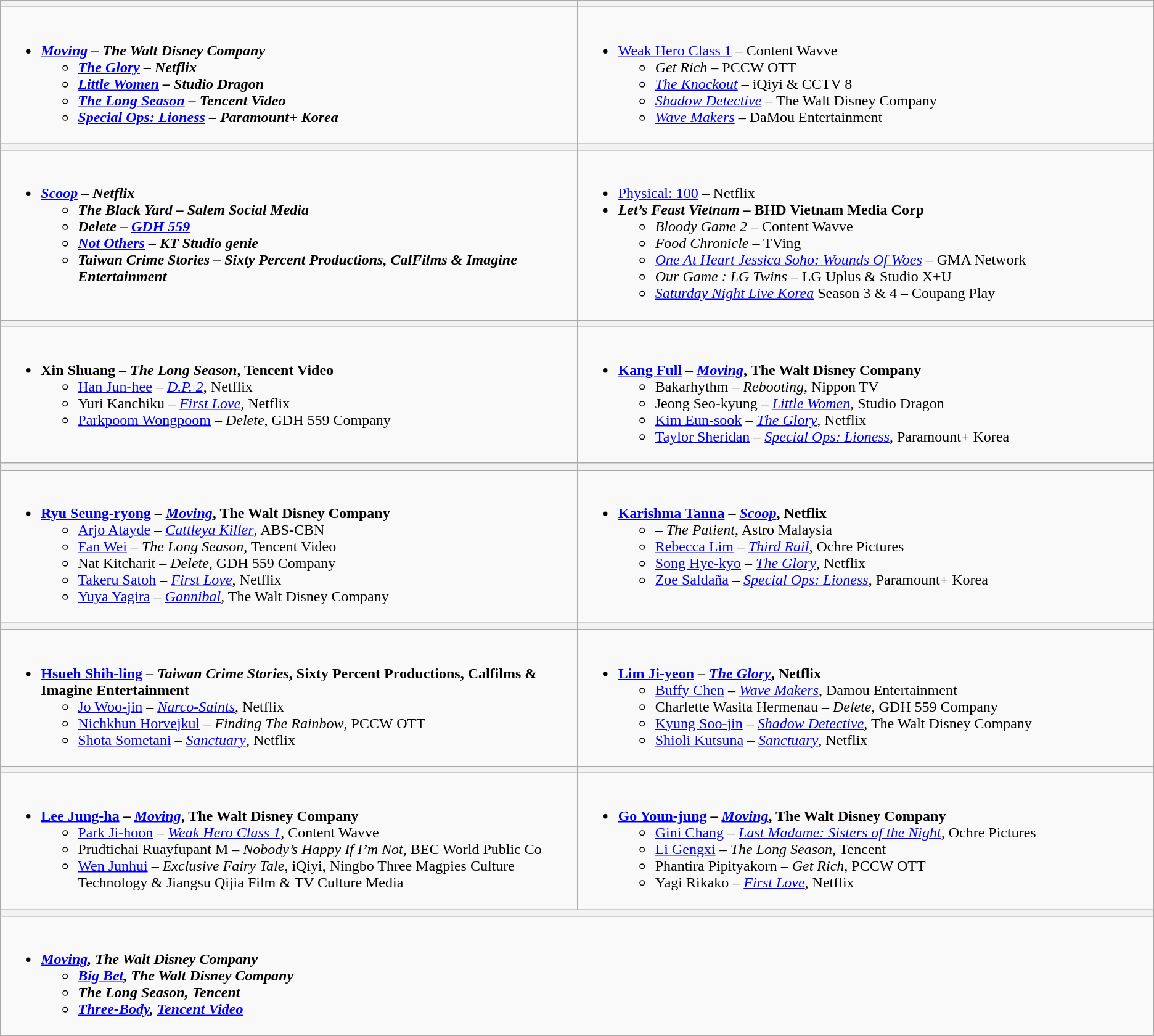<table class="wikitable">
<tr>
<th></th>
<th></th>
</tr>
<tr>
<td valign="top" style="width:50em;"><br><ul><li> <strong><em><a href='#'>Moving</a><em> – The Walt Disney Company<strong><ul><li> </em><a href='#'>The Glory</a><em> – Netflix</li><li> </em><a href='#'>Little Women</a><em> – Studio Dragon</li><li> </em><a href='#'>The Long Season</a><em> – Tencent Video</li><li> </em><a href='#'>Special Ops: Lioness</a><em> – Paramount+ Korea</li></ul></li></ul></td>
<td valign="top" style="width:50em;"><br><ul><li> </em></strong><a href='#'>Weak Hero Class 1</a></em> – Content Wavve</strong><ul><li> <em>Get Rich</em> – PCCW OTT</li><li> <em><a href='#'>The Knockout</a></em> – iQiyi & CCTV 8</li><li> <em><a href='#'>Shadow Detective</a></em> – The Walt Disney Company</li><li> <em><a href='#'>Wave Makers</a></em> – DaMou Entertainment</li></ul></li></ul></td>
</tr>
<tr>
<th></th>
<th></th>
</tr>
<tr>
<td valign="top"><br><ul><li> <strong><em><a href='#'>Scoop</a><em> – Netflix<strong><ul><li> </em>The Black Yard<em> – Salem Social Media</li><li> </em>Delete<em> – <a href='#'>GDH 559</a></li><li> </em><a href='#'>Not Others</a><em> – KT Studio genie</li><li> </em>Taiwan Crime Stories<em> – Sixty Percent Productions, CalFilms & Imagine Entertainment</li></ul></li></ul></td>
<td valign="top"><br><ul><li> </em></strong><a href='#'>Physical: 100</a></em> – Netflix</strong></li><li><strong> <em>Let’s Feast Vietnam</em> – BHD Vietnam Media Corp</strong><ul><li> <em>Bloody Game 2</em> – Content Wavve</li><li> <em>Food Chronicle</em> – TVing</li><li> <em><a href='#'>One At Heart Jessica Soho: Wounds Of Woes</a></em> – GMA Network</li><li> <em>Our Game : LG Twins</em> – LG Uplus & Studio X+U</li><li> <em><a href='#'>Saturday Night Live Korea</a></em> Season 3 & 4 – Coupang Play</li></ul></li></ul></td>
</tr>
<tr>
<th></th>
<th></th>
</tr>
<tr>
<td valign="top"><br><ul><li> <strong>Xin Shuang – <em>The Long Season</em>, Tencent Video</strong><ul><li> <a href='#'>Han Jun-hee</a> – <em><a href='#'>D.P. 2</a></em>, Netflix</li><li> Yuri Kanchiku – <em><a href='#'>First Love</a></em>, Netflix</li><li> <a href='#'>Parkpoom Wongpoom</a> – <em>Delete</em>, GDH 559 Company</li></ul></li></ul></td>
<td valign="top"><br><ul><li> <strong><a href='#'>Kang Full</a> – <em><a href='#'>Moving</a></em>, The Walt Disney Company</strong><ul><li> Bakarhythm – <em>Rebooting</em>, Nippon TV</li><li> Jeong Seo-kyung – <em><a href='#'>Little Women</a></em>, Studio Dragon</li><li> <a href='#'>Kim Eun-sook</a> – <em><a href='#'>The Glory</a></em>, Netflix</li><li> <a href='#'>Taylor Sheridan</a> – <em><a href='#'>Special Ops: Lioness</a></em>, Paramount+ Korea</li></ul></li></ul></td>
</tr>
<tr>
<th></th>
<th></th>
</tr>
<tr>
<td valign="top"><br><ul><li> <strong><a href='#'>Ryu Seung-ryong</a> – <em><a href='#'>Moving</a></em>, The Walt Disney Company</strong><ul><li> <a href='#'>Arjo Atayde</a> – <em><a href='#'>Cattleya Killer</a></em>, ABS-CBN</li><li> <a href='#'>Fan Wei</a> – <em>The Long Season</em>, Tencent Video</li><li> Nat Kitcharit – <em>Delete</em>, GDH 559 Company</li><li> <a href='#'>Takeru Satoh</a> – <em><a href='#'>First Love</a></em>, Netflix</li><li> <a href='#'>Yuya Yagira</a> – <em><a href='#'>Gannibal</a></em>, The Walt Disney Company</li></ul></li></ul></td>
<td valign="top"><br><ul><li> <strong><a href='#'>Karishma Tanna</a> – <em><a href='#'>Scoop</a></em>, Netflix</strong><ul><li>  – <em>The Patient</em>, Astro Malaysia</li><li> <a href='#'>Rebecca Lim</a> – <em><a href='#'>Third Rail</a></em>, Ochre Pictures</li><li> <a href='#'>Song Hye-kyo</a> – <em><a href='#'>The Glory</a></em>, Netflix</li><li> <a href='#'>Zoe Saldaña</a> – <em><a href='#'>Special Ops: Lioness</a></em>, Paramount+ Korea</li></ul></li></ul></td>
</tr>
<tr>
<th></th>
<th></th>
</tr>
<tr>
<td valign="top"><br><ul><li> <strong><a href='#'>Hsueh Shih-ling</a> – <em>Taiwan Crime Stories</em>, Sixty Percent Productions,  Calfilms & Imagine Entertainment</strong><ul><li> <a href='#'>Jo Woo-jin</a> – <em><a href='#'>Narco-Saints</a></em>, Netflix</li><li> <a href='#'>Nichkhun Horvejkul</a> – <em>Finding The Rainbow</em>, PCCW OTT</li><li> <a href='#'>Shota Sometani</a> – <em><a href='#'>Sanctuary</a></em>, Netflix</li></ul></li></ul></td>
<td valign="top"><br><ul><li> <strong><a href='#'>Lim Ji-yeon</a> – <em><a href='#'>The Glory</a></em>, Netflix</strong><ul><li> <a href='#'>Buffy Chen</a> – <em><a href='#'>Wave Makers</a></em>, Damou Entertainment</li><li> Charlette Wasita Hermenau – <em>Delete</em>, GDH 559 Company</li><li> <a href='#'>Kyung Soo-jin</a> – <em><a href='#'>Shadow Detective</a></em>, The Walt Disney Company</li><li> <a href='#'>Shioli Kutsuna</a> – <em><a href='#'>Sanctuary</a></em>, Netflix</li></ul></li></ul></td>
</tr>
<tr>
<th></th>
<th></th>
</tr>
<tr>
<td valign="top"><br><ul><li> <strong><a href='#'>Lee Jung-ha</a> – <em><a href='#'>Moving</a></em>, The Walt Disney Company</strong><ul><li> <a href='#'>Park Ji-hoon</a> – <em><a href='#'>Weak Hero Class 1</a></em>, Content Wavve</li><li> Prudtichai Ruayfupant M – <em>Nobody’s Happy If I’m Not</em>, BEC World Public Co</li><li> <a href='#'>Wen Junhui</a> – <em>Exclusive Fairy Tale</em>, iQiyi, Ningbo Three Magpies Culture Technology & Jiangsu Qijia Film & TV Culture Media</li></ul></li></ul></td>
<td valign="top"><br><ul><li> <strong><a href='#'>Go Youn-jung</a> – <em><a href='#'>Moving</a></em>, The Walt Disney Company</strong><ul><li> <a href='#'>Gini Chang</a> – <em><a href='#'>Last Madame: Sisters of the Night</a></em>, Ochre Pictures</li><li> <a href='#'>Li Gengxi</a> – <em>The Long Season</em>, Tencent</li><li> Phantira Pipityakorn – <em>Get Rich</em>, PCCW OTT</li><li> Yagi Rikako – <em><a href='#'>First Love</a></em>, Netflix</li></ul></li></ul></td>
</tr>
<tr>
<th scope="col" colspan="2"></th>
</tr>
<tr>
<td colspan="2" style="vertical-align:top"><br><ul><li> <strong><em><a href='#'>Moving</a><em>, The Walt Disney Company<strong><ul><li> </em><a href='#'>Big Bet</a><em>, The Walt Disney Company</li><li> </em>The Long Season<em>, Tencent</li><li> </em><a href='#'>Three-Body</a><em>, <a href='#'>Tencent Video</a></li></ul></li></ul></td>
</tr>
</table>
